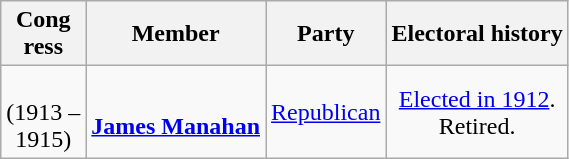<table class=wikitable style="text-align:center">
<tr>
<th>Cong<br>ress</th>
<th>Member</th>
<th>Party</th>
<th>Electoral history</th>
</tr>
<tr>
<td><strong></strong><br>(1913 –<br>1915)</td>
<td align=left><br><strong><a href='#'>James Manahan</a></strong><br></td>
<td><a href='#'>Republican</a></td>
<td><a href='#'>Elected in 1912</a>.<br>Retired.</td>
</tr>
</table>
